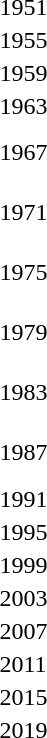<table>
<tr>
<td>1951</td>
<td></td>
<td></td>
<td></td>
</tr>
<tr>
<td>1955</td>
<td></td>
<td></td>
<td></td>
</tr>
<tr>
<td>1959</td>
<td></td>
<td></td>
<td></td>
</tr>
<tr>
<td>1963</td>
<td></td>
<td></td>
<td></td>
</tr>
<tr>
<td>1967</td>
<td></td>
<td></td>
<td><br><br></td>
</tr>
<tr>
<td>1971</td>
<td></td>
<td></td>
<td><br><br></td>
</tr>
<tr>
<td>1975</td>
<td></td>
<td></td>
<td><br><br></td>
</tr>
<tr>
<td>1979</td>
<td></td>
<td></td>
<td><br><br></td>
</tr>
<tr>
<td>1983</td>
<td></td>
<td></td>
<td><br><br></td>
</tr>
<tr>
<td>1987</td>
<td></td>
<td></td>
<td><br><br></td>
</tr>
<tr>
<td>1991</td>
<td></td>
<td></td>
<td><br></td>
</tr>
<tr>
<td>1995</td>
<td></td>
<td></td>
<td><br></td>
</tr>
<tr>
<td>1999</td>
<td></td>
<td></td>
<td><br></td>
</tr>
<tr>
<td>2003</td>
<td></td>
<td></td>
<td><br></td>
</tr>
<tr>
<td>2007</td>
<td></td>
<td></td>
<td><br></td>
</tr>
<tr>
<td rowspan=2>2011<br></td>
<td rowspan=2></td>
<td rowspan=2></td>
<td></td>
</tr>
<tr>
<td></td>
</tr>
<tr>
<td rowspan=2>2015<br></td>
<td rowspan=2></td>
<td rowspan=2></td>
<td></td>
</tr>
<tr>
<td></td>
</tr>
<tr>
<td rowspan=2>2019<br></td>
<td rowspan=2></td>
<td rowspan=2></td>
<td></td>
</tr>
<tr>
<td></td>
</tr>
</table>
